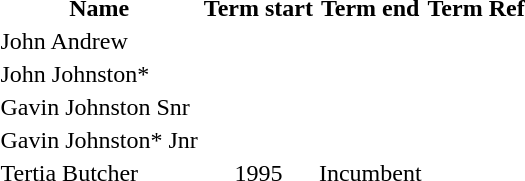<table>
<tr>
<th>Name</th>
<th>Term start</th>
<th>Term end</th>
<th>Term</th>
<th>Ref</th>
</tr>
<tr>
<td>John Andrew</td>
<td align=center></td>
<td align=center></td>
<td></td>
<td align=right></td>
</tr>
<tr>
<td>John Johnston*</td>
<td align=center></td>
<td align=center></td>
<td></td>
<td align=right></td>
</tr>
<tr>
<td>Gavin Johnston Snr</td>
<td align=center></td>
<td align=center></td>
<td></td>
<td align=right></td>
</tr>
<tr>
<td>Gavin Johnston* Jnr</td>
<td align=center></td>
<td align=center></td>
<td></td>
<td align=right></td>
</tr>
<tr>
<td>Tertia Butcher</td>
<td align=center>1995</td>
<td align=center>Incumbent</td>
<td></td>
<td align=right></td>
</tr>
</table>
